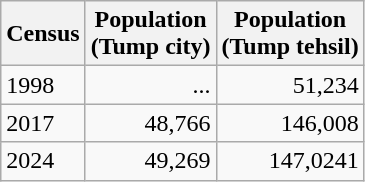<table class="wikitable">
<tr>
<th>Census</th>
<th>Population<br>(Tump city)</th>
<th>Population<br>(Tump tehsil)</th>
</tr>
<tr>
<td>1998</td>
<td style="text-align:right">...</td>
<td style="text-align:right">51,234</td>
</tr>
<tr>
<td>2017</td>
<td style="text-align:right">48,766</td>
<td style="text-align:right">146,008</td>
</tr>
<tr>
<td>2024</td>
<td style="text-align:right">49,269</td>
<td style="text-align:right">147,0241</td>
</tr>
</table>
